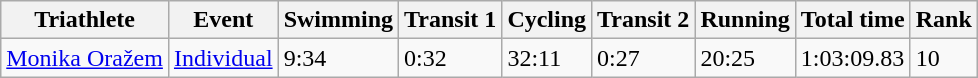<table class="wikitable" border="1">
<tr>
<th>Triathlete</th>
<th>Event</th>
<th>Swimming</th>
<th>Transit 1</th>
<th>Cycling</th>
<th>Transit 2</th>
<th>Running</th>
<th>Total time</th>
<th>Rank</th>
</tr>
<tr>
<td><a href='#'>Monika Oražem</a></td>
<td><a href='#'>Individual</a></td>
<td>9:34</td>
<td>0:32</td>
<td>32:11</td>
<td>0:27</td>
<td>20:25</td>
<td>1:03:09.83</td>
<td>10</td>
</tr>
</table>
